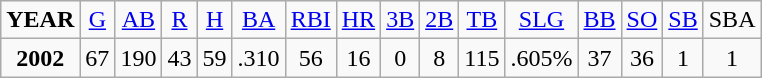<table class="sortable wikitable" style="text-align:center;">
<tr>
<td><strong>YEAR</strong></td>
<td><a href='#'>G</a></td>
<td><a href='#'>AB</a></td>
<td><a href='#'>R</a></td>
<td><a href='#'>H</a></td>
<td><a href='#'>BA</a></td>
<td><a href='#'>RBI</a></td>
<td><a href='#'>HR</a></td>
<td><a href='#'>3B</a></td>
<td><a href='#'>2B</a></td>
<td><a href='#'>TB</a></td>
<td><a href='#'>SLG</a></td>
<td><a href='#'>BB</a></td>
<td><a href='#'>SO</a></td>
<td><a href='#'>SB</a></td>
<td>SBA</td>
</tr>
<tr>
<td><strong>2002</strong></td>
<td>67</td>
<td>190</td>
<td>43</td>
<td>59</td>
<td>.310</td>
<td>56</td>
<td>16</td>
<td>0</td>
<td>8</td>
<td>115</td>
<td>.605%</td>
<td>37</td>
<td>36</td>
<td>1</td>
<td>1</td>
</tr>
</table>
